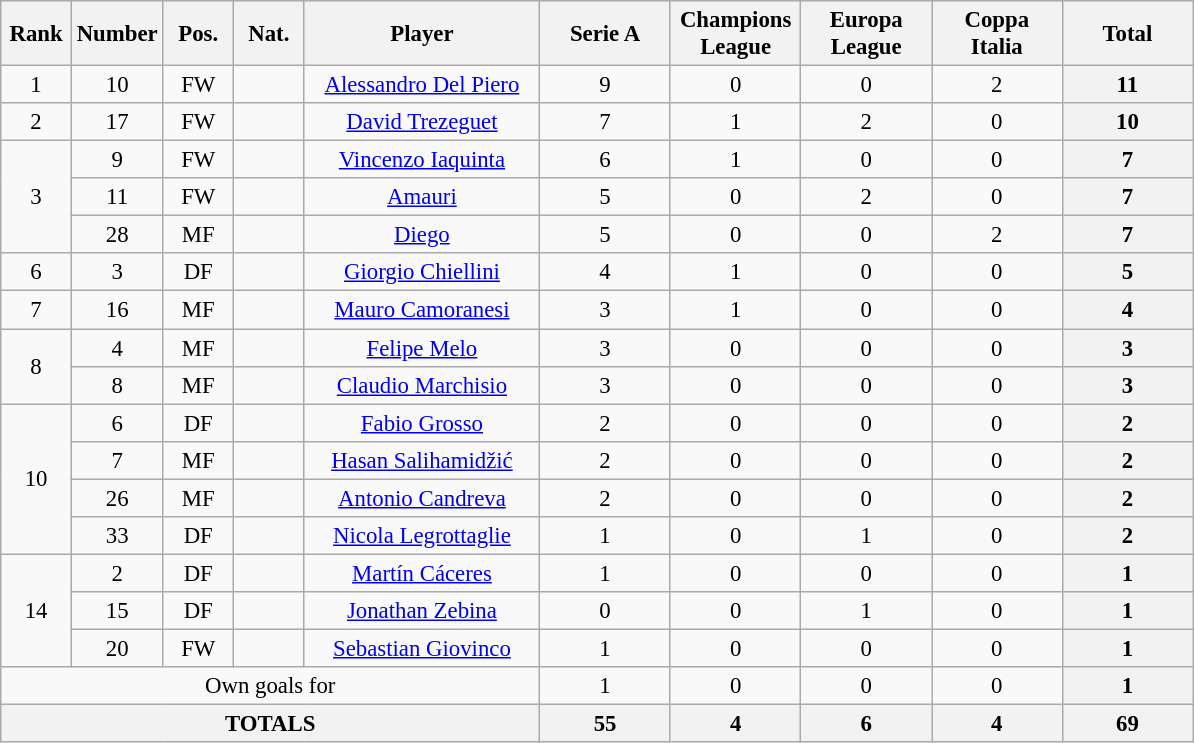<table class="wikitable" style="font-size: 95%; text-align: center;">
<tr>
<th width=40>Rank</th>
<th width=50>Number</th>
<th width=40>Pos.</th>
<th width=40>Nat.</th>
<th width=150>Player</th>
<th width=80>Serie A</th>
<th width=80>Champions League</th>
<th width=80>Europa League</th>
<th width=80>Coppa Italia</th>
<th width=80>Total</th>
</tr>
<tr>
<td>1</td>
<td>10</td>
<td>FW</td>
<td></td>
<td><a href='#'>Alessandro Del Piero</a></td>
<td>9</td>
<td>0</td>
<td>0</td>
<td>2</td>
<th><strong>11</strong></th>
</tr>
<tr>
<td>2</td>
<td>17</td>
<td>FW</td>
<td></td>
<td><a href='#'>David Trezeguet</a></td>
<td>7</td>
<td>1</td>
<td>2</td>
<td>0</td>
<th><strong>10</strong></th>
</tr>
<tr>
<td rowspan=3>3</td>
<td>9</td>
<td>FW</td>
<td></td>
<td><a href='#'>Vincenzo Iaquinta</a></td>
<td>6</td>
<td>1</td>
<td>0</td>
<td>0</td>
<th><strong>7</strong></th>
</tr>
<tr>
<td>11</td>
<td>FW</td>
<td></td>
<td><a href='#'>Amauri</a></td>
<td>5</td>
<td>0</td>
<td>2</td>
<td>0</td>
<th><strong>7</strong></th>
</tr>
<tr>
<td>28</td>
<td>MF</td>
<td></td>
<td><a href='#'>Diego</a></td>
<td>5</td>
<td>0</td>
<td>0</td>
<td>2</td>
<th><strong>7</strong></th>
</tr>
<tr>
<td>6</td>
<td>3</td>
<td>DF</td>
<td></td>
<td><a href='#'>Giorgio Chiellini</a></td>
<td>4</td>
<td>1</td>
<td>0</td>
<td>0</td>
<th><strong>5</strong></th>
</tr>
<tr>
<td>7</td>
<td>16</td>
<td>MF</td>
<td></td>
<td><a href='#'>Mauro Camoranesi</a></td>
<td>3</td>
<td>1</td>
<td>0</td>
<td>0</td>
<th><strong>4</strong></th>
</tr>
<tr>
<td rowspan=2>8</td>
<td>4</td>
<td>MF</td>
<td></td>
<td><a href='#'>Felipe Melo</a></td>
<td>3</td>
<td>0</td>
<td>0</td>
<td>0</td>
<th><strong>3</strong></th>
</tr>
<tr>
<td>8</td>
<td>MF</td>
<td></td>
<td><a href='#'>Claudio Marchisio</a></td>
<td>3</td>
<td>0</td>
<td>0</td>
<td>0</td>
<th><strong>3</strong></th>
</tr>
<tr>
<td rowspan=4>10</td>
<td>6</td>
<td>DF</td>
<td></td>
<td><a href='#'>Fabio Grosso</a></td>
<td>2</td>
<td>0</td>
<td>0</td>
<td>0</td>
<th><strong>2</strong></th>
</tr>
<tr>
<td>7</td>
<td>MF</td>
<td></td>
<td><a href='#'>Hasan Salihamidžić</a></td>
<td>2</td>
<td>0</td>
<td>0</td>
<td>0</td>
<th><strong>2</strong></th>
</tr>
<tr>
<td>26</td>
<td>MF</td>
<td></td>
<td><a href='#'>Antonio Candreva</a></td>
<td>2</td>
<td>0</td>
<td>0</td>
<td>0</td>
<th><strong>2</strong></th>
</tr>
<tr>
<td>33</td>
<td>DF</td>
<td></td>
<td><a href='#'>Nicola Legrottaglie</a></td>
<td>1</td>
<td>0</td>
<td>1</td>
<td>0</td>
<th><strong>2</strong></th>
</tr>
<tr>
<td rowspan=3>14</td>
<td>2</td>
<td>DF</td>
<td></td>
<td><a href='#'>Martín Cáceres</a></td>
<td>1</td>
<td>0</td>
<td>0</td>
<td>0</td>
<th><strong>1</strong></th>
</tr>
<tr>
<td>15</td>
<td>DF</td>
<td></td>
<td><a href='#'>Jonathan Zebina</a></td>
<td>0</td>
<td>0</td>
<td>1</td>
<td>0</td>
<th>1</th>
</tr>
<tr>
<td>20</td>
<td>FW</td>
<td></td>
<td><a href='#'>Sebastian Giovinco</a></td>
<td>1</td>
<td>0</td>
<td>0</td>
<td>0</td>
<th><strong>1</strong></th>
</tr>
<tr>
<td colspan=5>Own goals for</td>
<td>1</td>
<td>0</td>
<td>0</td>
<td>0</td>
<th><strong>1</strong></th>
</tr>
<tr>
<th colspan=5><strong>TOTALS</strong></th>
<th><strong>55</strong></th>
<th><strong>4</strong></th>
<th><strong>6</strong></th>
<th><strong>4</strong></th>
<th><strong>69</strong></th>
</tr>
</table>
